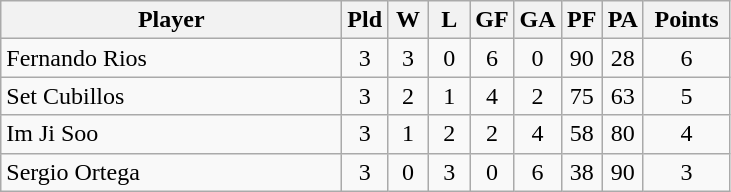<table class=wikitable style="text-align:center">
<tr>
<th width=220>Player</th>
<th width=20>Pld</th>
<th width=20>W</th>
<th width=20>L</th>
<th width=20>GF</th>
<th width=20>GA</th>
<th width=20>PF</th>
<th width=20>PA</th>
<th width=50>Points</th>
</tr>
<tr>
<td align=left> Fernando Rios</td>
<td>3</td>
<td>3</td>
<td>0</td>
<td>6</td>
<td>0</td>
<td>90</td>
<td>28</td>
<td>6</td>
</tr>
<tr>
<td align=left> Set Cubillos</td>
<td>3</td>
<td>2</td>
<td>1</td>
<td>4</td>
<td>2</td>
<td>75</td>
<td>63</td>
<td>5</td>
</tr>
<tr>
<td align=left>  Im Ji Soo</td>
<td>3</td>
<td>1</td>
<td>2</td>
<td>2</td>
<td>4</td>
<td>58</td>
<td>80</td>
<td>4</td>
</tr>
<tr>
<td align=left> Sergio Ortega</td>
<td>3</td>
<td>0</td>
<td>3</td>
<td>0</td>
<td>6</td>
<td>38</td>
<td>90</td>
<td>3</td>
</tr>
</table>
